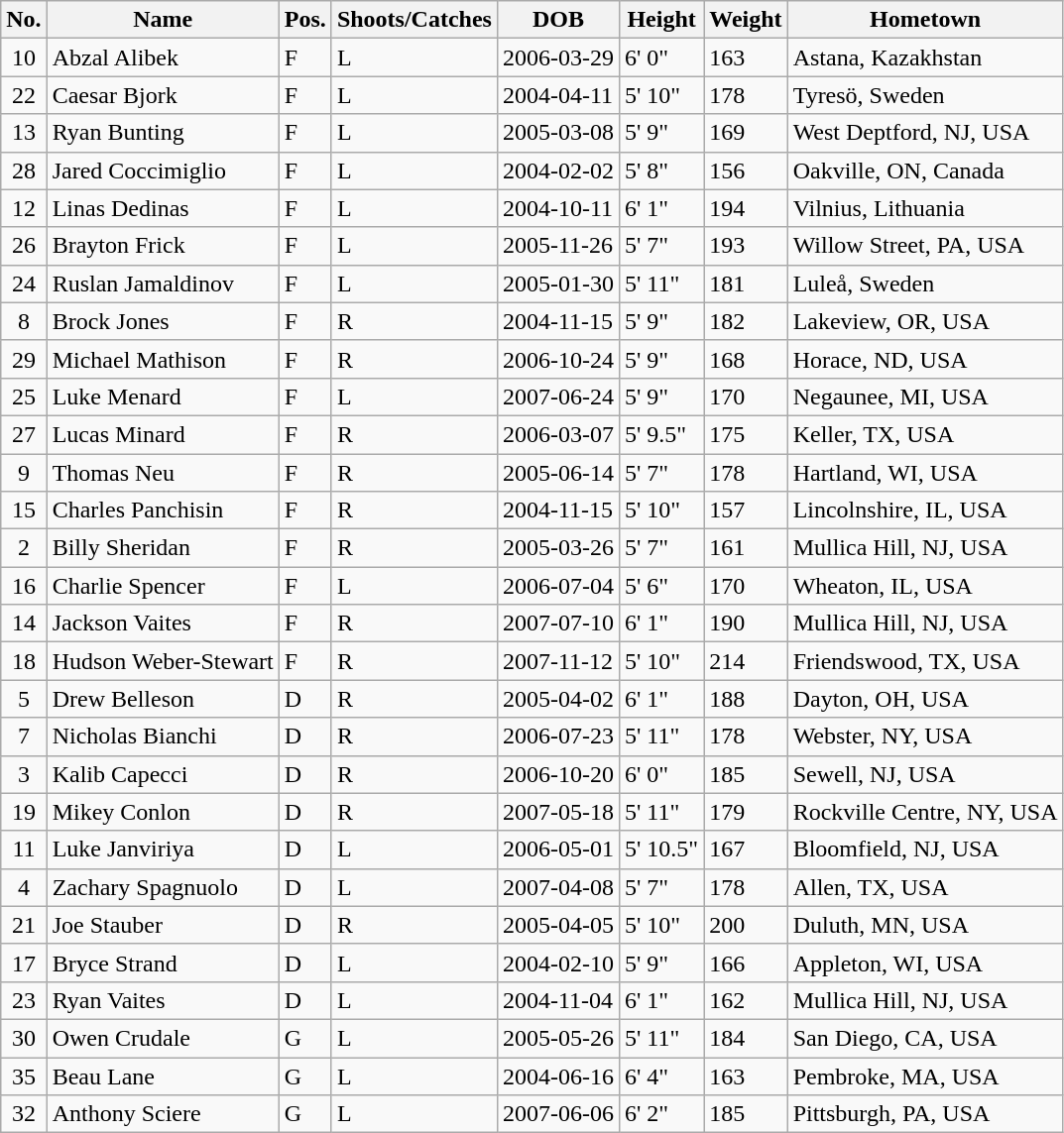<table class="wikitable sortable">
<tr>
<th>No.</th>
<th>Name</th>
<th>Pos.</th>
<th>Shoots/Catches</th>
<th>DOB</th>
<th>Height</th>
<th>Weight</th>
<th>Hometown</th>
</tr>
<tr>
<td style="text-align:center;">10</td>
<td>Abzal Alibek</td>
<td>F</td>
<td>L</td>
<td>2006-03-29</td>
<td>6' 0"</td>
<td>163</td>
<td> Astana, Kazakhstan</td>
</tr>
<tr>
<td style="text-align:center;">22</td>
<td>Caesar Bjork</td>
<td>F</td>
<td>L</td>
<td>2004-04-11</td>
<td>5' 10"</td>
<td>178</td>
<td> Tyresö, Sweden</td>
</tr>
<tr>
<td style="text-align:center;">13</td>
<td>Ryan Bunting</td>
<td>F</td>
<td>L</td>
<td>2005-03-08</td>
<td>5' 9"</td>
<td>169</td>
<td> West Deptford, NJ, USA</td>
</tr>
<tr>
<td style="text-align:center;">28</td>
<td>Jared Coccimiglio</td>
<td>F</td>
<td>L</td>
<td>2004-02-02</td>
<td>5' 8"</td>
<td>156</td>
<td> Oakville, ON, Canada</td>
</tr>
<tr>
<td style="text-align:center;">12</td>
<td>Linas Dedinas</td>
<td>F</td>
<td>L</td>
<td>2004-10-11</td>
<td>6' 1"</td>
<td>194</td>
<td> Vilnius, Lithuania</td>
</tr>
<tr>
<td style="text-align:center;">26</td>
<td>Brayton Frick</td>
<td>F</td>
<td>L</td>
<td>2005-11-26</td>
<td>5' 7"</td>
<td>193</td>
<td> Willow Street, PA, USA</td>
</tr>
<tr>
<td style="text-align:center;">24</td>
<td>Ruslan Jamaldinov</td>
<td>F</td>
<td>L</td>
<td>2005-01-30</td>
<td>5' 11"</td>
<td>181</td>
<td> Luleå, Sweden</td>
</tr>
<tr>
<td style="text-align:center;">8</td>
<td>Brock Jones</td>
<td>F</td>
<td>R</td>
<td>2004-11-15</td>
<td>5' 9"</td>
<td>182</td>
<td> Lakeview, OR, USA</td>
</tr>
<tr>
<td style="text-align:center;">29</td>
<td>Michael Mathison</td>
<td>F</td>
<td>R</td>
<td>2006-10-24</td>
<td>5' 9"</td>
<td>168</td>
<td> Horace, ND, USA</td>
</tr>
<tr>
<td style="text-align:center;">25</td>
<td>Luke Menard</td>
<td>F</td>
<td>L</td>
<td>2007-06-24</td>
<td>5' 9"</td>
<td>170</td>
<td> Negaunee, MI, USA</td>
</tr>
<tr>
<td style="text-align:center;">27</td>
<td>Lucas Minard</td>
<td>F</td>
<td>R</td>
<td>2006-03-07</td>
<td>5' 9.5"</td>
<td>175</td>
<td> Keller, TX, USA</td>
</tr>
<tr>
<td style="text-align:center;">9</td>
<td>Thomas Neu</td>
<td>F</td>
<td>R</td>
<td>2005-06-14</td>
<td>5' 7"</td>
<td>178</td>
<td> Hartland, WI, USA</td>
</tr>
<tr>
<td style="text-align:center;">15</td>
<td>Charles Panchisin</td>
<td>F</td>
<td>R</td>
<td>2004-11-15</td>
<td>5' 10"</td>
<td>157</td>
<td> Lincolnshire, IL, USA</td>
</tr>
<tr>
<td style="text-align:center;">2</td>
<td>Billy Sheridan</td>
<td>F</td>
<td>R</td>
<td>2005-03-26</td>
<td>5' 7"</td>
<td>161</td>
<td> Mullica Hill, NJ, USA</td>
</tr>
<tr>
<td style="text-align:center;">16</td>
<td>Charlie Spencer</td>
<td>F</td>
<td>L</td>
<td>2006-07-04</td>
<td>5' 6"</td>
<td>170</td>
<td> Wheaton, IL, USA</td>
</tr>
<tr>
<td style="text-align:center;">14</td>
<td>Jackson Vaites</td>
<td>F</td>
<td>R</td>
<td>2007-07-10</td>
<td>6' 1"</td>
<td>190</td>
<td> Mullica Hill, NJ, USA</td>
</tr>
<tr>
<td style="text-align:center;">18</td>
<td>Hudson Weber-Stewart</td>
<td>F</td>
<td>R</td>
<td>2007-11-12</td>
<td>5' 10"</td>
<td>214</td>
<td> Friendswood, TX, USA</td>
</tr>
<tr>
<td style="text-align:center;">5</td>
<td>Drew Belleson</td>
<td>D</td>
<td>R</td>
<td>2005-04-02</td>
<td>6' 1"</td>
<td>188</td>
<td> Dayton, OH, USA</td>
</tr>
<tr>
<td style="text-align:center;">7</td>
<td>Nicholas Bianchi</td>
<td>D</td>
<td>R</td>
<td>2006-07-23</td>
<td>5' 11"</td>
<td>178</td>
<td> Webster, NY, USA</td>
</tr>
<tr>
<td style="text-align:center;">3</td>
<td>Kalib Capecci</td>
<td>D</td>
<td>R</td>
<td>2006-10-20</td>
<td>6' 0"</td>
<td>185</td>
<td> Sewell, NJ, USA</td>
</tr>
<tr>
<td style="text-align:center;">19</td>
<td>Mikey Conlon</td>
<td>D</td>
<td>R</td>
<td>2007-05-18</td>
<td>5' 11"</td>
<td>179</td>
<td> Rockville Centre, NY, USA</td>
</tr>
<tr>
<td style="text-align:center;">11</td>
<td>Luke Janviriya</td>
<td>D</td>
<td>L</td>
<td>2006-05-01</td>
<td>5' 10.5"</td>
<td>167</td>
<td> Bloomfield, NJ, USA</td>
</tr>
<tr>
<td style="text-align:center;">4</td>
<td>Zachary Spagnuolo</td>
<td>D</td>
<td>L</td>
<td>2007-04-08</td>
<td>5' 7"</td>
<td>178</td>
<td> Allen, TX, USA</td>
</tr>
<tr>
<td style="text-align:center;">21</td>
<td>Joe Stauber</td>
<td>D</td>
<td>R</td>
<td>2005-04-05</td>
<td>5' 10"</td>
<td>200</td>
<td> Duluth, MN, USA</td>
</tr>
<tr>
<td style="text-align:center;">17</td>
<td>Bryce Strand</td>
<td>D</td>
<td>L</td>
<td>2004-02-10</td>
<td>5' 9"</td>
<td>166</td>
<td> Appleton, WI, USA</td>
</tr>
<tr>
<td style="text-align:center;">23</td>
<td>Ryan Vaites</td>
<td>D</td>
<td>L</td>
<td>2004-11-04</td>
<td>6' 1"</td>
<td>162</td>
<td> Mullica Hill, NJ, USA</td>
</tr>
<tr>
<td style="text-align:center;">30</td>
<td>Owen Crudale</td>
<td>G</td>
<td>L</td>
<td>2005-05-26</td>
<td>5' 11"</td>
<td>184</td>
<td> San Diego, CA, USA</td>
</tr>
<tr>
<td style="text-align:center;">35</td>
<td>Beau Lane</td>
<td>G</td>
<td>L</td>
<td>2004-06-16</td>
<td>6' 4"</td>
<td>163</td>
<td> Pembroke, MA, USA</td>
</tr>
<tr>
<td style="text-align:center;">32</td>
<td>Anthony Sciere</td>
<td>G</td>
<td>L</td>
<td>2007-06-06</td>
<td>6' 2"</td>
<td>185</td>
<td> Pittsburgh, PA, USA</td>
</tr>
</table>
